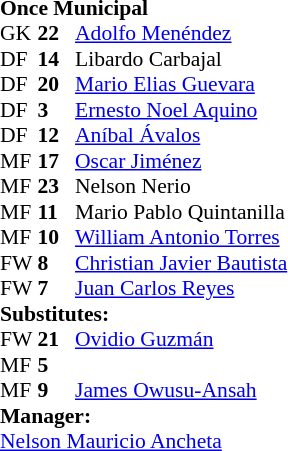<table style="font-size: 90%" cellspacing="0" cellpadding="0">
<tr>
<td colspan="4"><strong>Once Municipal</strong></td>
</tr>
<tr>
<th width="25"></th>
<th width="25"></th>
</tr>
<tr>
<td>GK</td>
<td><strong>22</strong></td>
<td> <a href='#'>Adolfo Menéndez</a></td>
</tr>
<tr>
<td>DF</td>
<td><strong>14</strong></td>
<td> Libardo Carbajal</td>
</tr>
<tr>
<td>DF</td>
<td><strong>20</strong></td>
<td> <a href='#'>Mario Elias Guevara</a></td>
</tr>
<tr>
<td>DF</td>
<td><strong>3</strong></td>
<td> <a href='#'>Ernesto Noel Aquino</a> </td>
</tr>
<tr>
<td>DF</td>
<td><strong>12</strong></td>
<td> <a href='#'>Aníbal Ávalos</a></td>
<td></td>
<td></td>
</tr>
<tr>
<td>MF</td>
<td><strong>17</strong></td>
<td> <a href='#'>Oscar Jiménez</a></td>
</tr>
<tr>
<td>MF</td>
<td><strong>23</strong></td>
<td> Nelson Nerio </td>
<td></td>
<td></td>
</tr>
<tr>
<td>MF</td>
<td><strong>11</strong></td>
<td> Mario Pablo Quintanilla</td>
</tr>
<tr>
<td>MF</td>
<td><strong>10</strong></td>
<td> <a href='#'>William Antonio Torres</a></td>
</tr>
<tr>
<td>FW</td>
<td><strong>8</strong></td>
<td> <a href='#'>Christian Javier Bautista</a> </td>
<td></td>
<td></td>
</tr>
<tr>
<td>FW</td>
<td><strong>7</strong></td>
<td> <a href='#'>Juan Carlos Reyes</a></td>
</tr>
<tr>
<td colspan=3><strong>Substitutes:</strong></td>
</tr>
<tr>
<td>FW</td>
<td><strong>21</strong></td>
<td> <a href='#'>Ovidio Guzmán</a>  </td>
<td></td>
<td></td>
</tr>
<tr>
<td>MF</td>
<td><strong>5</strong></td>
<td></td>
<td></td>
<td></td>
</tr>
<tr>
<td>MF</td>
<td><strong>9</strong></td>
<td> <a href='#'>James Owusu-Ansah</a></td>
<td></td>
<td></td>
</tr>
<tr>
<td colspan=3><strong>Manager:</strong></td>
</tr>
<tr>
<td colspan=4> <a href='#'>Nelson Mauricio Ancheta</a></td>
</tr>
</table>
